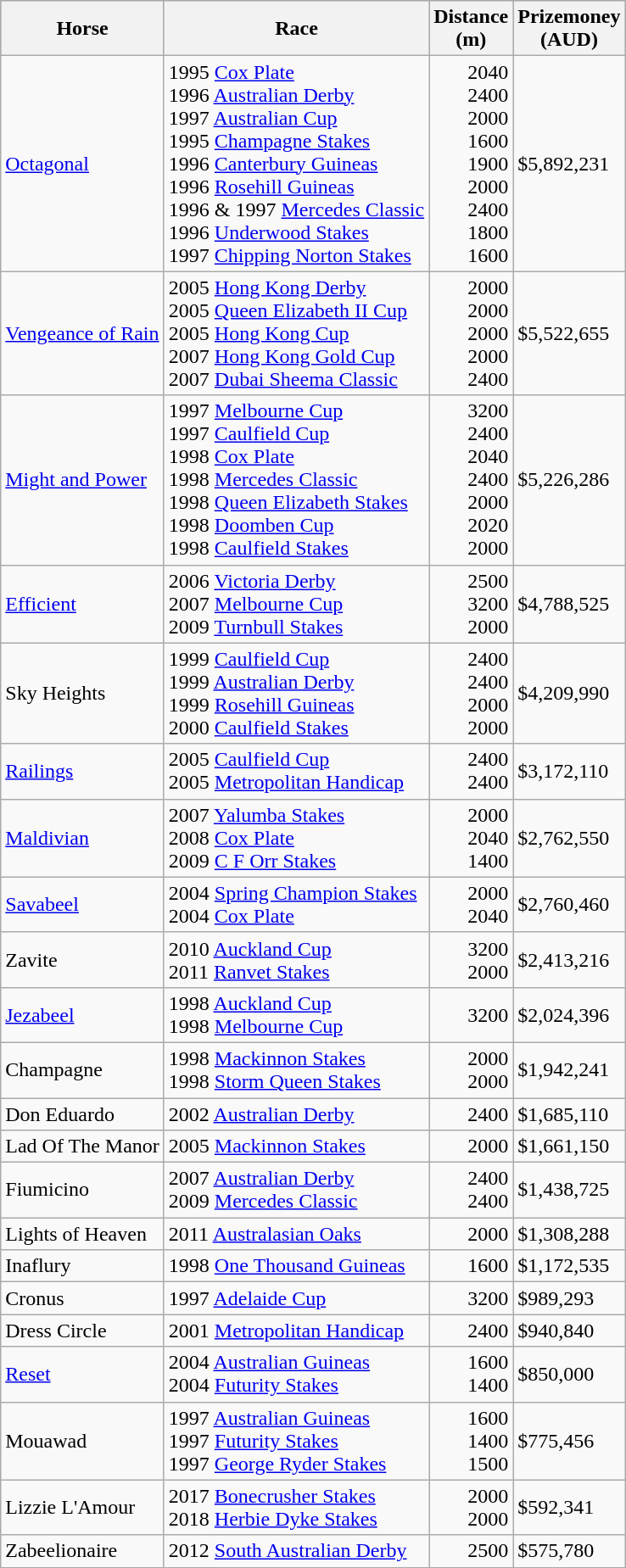<table class="wikitable sortable">
<tr style="background:silver; color:black">
<th>Horse</th>
<th>Race</th>
<th>Distance<br>(m)</th>
<th>Prizemoney<br>(AUD)</th>
</tr>
<tr>
<td><a href='#'>Octagonal</a></td>
<td>1995 <a href='#'>Cox Plate</a><br>1996 <a href='#'>Australian Derby</a><br>1997 <a href='#'>Australian Cup</a><br>1995 <a href='#'>Champagne Stakes</a><br>1996 <a href='#'>Canterbury Guineas</a><br>1996 <a href='#'>Rosehill Guineas</a><br>1996 & 1997 <a href='#'>Mercedes Classic</a><br>1996 <a href='#'>Underwood Stakes</a><br>1997 <a href='#'>Chipping Norton Stakes</a></td>
<td align="right">2040<br>2400<br>2000<br>1600<br>1900<br>2000<br>2400<br>1800<br>1600</td>
<td>$5,892,231</td>
</tr>
<tr>
<td><a href='#'>Vengeance of Rain</a></td>
<td>2005 <a href='#'>Hong Kong Derby</a><br>2005 <a href='#'>Queen Elizabeth II Cup</a><br>2005 <a href='#'>Hong Kong Cup</a><br>2007 <a href='#'>Hong Kong Gold Cup</a><br>2007 <a href='#'>Dubai Sheema Classic</a></td>
<td align="right">2000<br>2000<br>2000<br>2000<br>2400</td>
<td>$5,522,655</td>
</tr>
<tr>
<td><a href='#'>Might and Power</a></td>
<td>1997 <a href='#'>Melbourne Cup</a><br>1997 <a href='#'>Caulfield Cup</a><br>1998 <a href='#'>Cox Plate</a><br>1998 <a href='#'>Mercedes Classic</a><br>1998 <a href='#'>Queen Elizabeth Stakes</a><br>1998 <a href='#'>Doomben Cup</a><br>1998 <a href='#'>Caulfield Stakes</a></td>
<td align="right">3200<br>2400<br>2040<br>2400<br>2000<br>2020<br>2000</td>
<td>$5,226,286</td>
</tr>
<tr>
<td><a href='#'>Efficient</a></td>
<td>2006 <a href='#'>Victoria Derby</a><br>2007 <a href='#'>Melbourne Cup</a><br> 2009 <a href='#'>Turnbull Stakes</a></td>
<td align="right">2500<br>3200<br>2000</td>
<td>$4,788,525</td>
</tr>
<tr>
<td>Sky Heights</td>
<td>1999 <a href='#'>Caulfield Cup</a><br>1999 <a href='#'>Australian Derby</a><br>1999 <a href='#'>Rosehill Guineas</a><br>2000 <a href='#'>Caulfield Stakes</a></td>
<td align="right">2400<br>2400<br>2000<br>2000</td>
<td>$4,209,990</td>
</tr>
<tr>
<td><a href='#'>Railings</a></td>
<td>2005 <a href='#'>Caulfield Cup</a><br>2005 <a href='#'>Metropolitan Handicap</a></td>
<td align="right">2400<br>2400</td>
<td>$3,172,110</td>
</tr>
<tr>
<td><a href='#'>Maldivian</a></td>
<td>2007 <a href='#'>Yalumba Stakes</a><br>2008 <a href='#'>Cox Plate</a><br>2009 <a href='#'>C F Orr Stakes</a></td>
<td align="right">2000<br>2040<br>1400</td>
<td>$2,762,550</td>
</tr>
<tr>
<td><a href='#'>Savabeel</a></td>
<td>2004 <a href='#'>Spring Champion Stakes</a><br>2004 <a href='#'>Cox Plate</a></td>
<td align="right">2000<br>2040</td>
<td>$2,760,460</td>
</tr>
<tr>
<td>Zavite</td>
<td>2010 <a href='#'>Auckland Cup</a><br>2011 <a href='#'>Ranvet Stakes</a></td>
<td align="right">3200<br>2000</td>
<td>$2,413,216</td>
</tr>
<tr>
<td><a href='#'>Jezabeel</a></td>
<td>1998 <a href='#'>Auckland Cup</a><br>1998 <a href='#'>Melbourne Cup</a></td>
<td align="right">3200</td>
<td>$2,024,396</td>
</tr>
<tr>
<td>Champagne</td>
<td>1998 <a href='#'>Mackinnon Stakes</a><br> 1998 <a href='#'>Storm Queen Stakes</a></td>
<td align="right">2000<br>2000</td>
<td>$1,942,241</td>
</tr>
<tr>
<td>Don Eduardo</td>
<td>2002 <a href='#'>Australian Derby</a></td>
<td align="right">2400</td>
<td>$1,685,110</td>
</tr>
<tr>
<td>Lad Of The Manor</td>
<td>2005 <a href='#'>Mackinnon Stakes</a></td>
<td align="right">2000</td>
<td>$1,661,150</td>
</tr>
<tr>
<td>Fiumicino</td>
<td>2007 <a href='#'>Australian Derby</a><br>2009 <a href='#'>Mercedes Classic</a></td>
<td align="right">2400<br>2400</td>
<td>$1,438,725</td>
</tr>
<tr>
<td>Lights of Heaven</td>
<td>2011 <a href='#'>Australasian Oaks</a></td>
<td align="right">2000</td>
<td>$1,308,288</td>
</tr>
<tr>
<td>Inaflury</td>
<td>1998 <a href='#'>One Thousand Guineas</a></td>
<td align="right">1600</td>
<td>$1,172,535</td>
</tr>
<tr>
<td>Cronus</td>
<td>1997 <a href='#'>Adelaide Cup</a></td>
<td align="right">3200</td>
<td>$989,293</td>
</tr>
<tr>
<td>Dress Circle</td>
<td>2001 <a href='#'>Metropolitan Handicap</a></td>
<td align="right">2400</td>
<td>$940,840</td>
</tr>
<tr>
<td><a href='#'>Reset</a></td>
<td>2004 <a href='#'>Australian Guineas</a><br>2004 <a href='#'>Futurity Stakes</a></td>
<td align="right">1600<br>1400</td>
<td>$850,000</td>
</tr>
<tr>
<td>Mouawad</td>
<td>1997 <a href='#'>Australian Guineas</a><br>1997 <a href='#'>Futurity Stakes</a><br>1997 <a href='#'>George Ryder Stakes</a></td>
<td align="right">1600<br>1400<br>1500</td>
<td>$775,456</td>
</tr>
<tr>
<td>Lizzie L'Amour</td>
<td>2017 <a href='#'>Bonecrusher Stakes</a><br>2018 <a href='#'>Herbie Dyke Stakes</a></td>
<td align="right">2000<br>2000</td>
<td>$592,341</td>
</tr>
<tr>
<td>Zabeelionaire</td>
<td>2012 <a href='#'>South Australian Derby</a></td>
<td align="right">2500</td>
<td>$575,780</td>
</tr>
</table>
